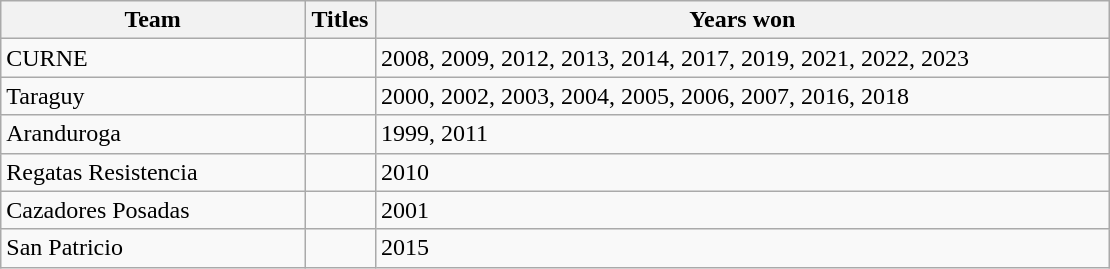<table class="wikitable sortable" style="text-align:left" width="740">
<tr>
<th width=200>Team</th>
<th width=40>Titles</th>
<th width=500>Years won</th>
</tr>
<tr>
<td>CURNE</td>
<td></td>
<td>2008, 2009, 2012, 2013, 2014, 2017, 2019, 2021, 2022, 2023</td>
</tr>
<tr>
<td>Taraguy</td>
<td></td>
<td>2000, 2002, 2003, 2004, 2005, 2006, 2007, 2016, 2018</td>
</tr>
<tr>
<td>Aranduroga</td>
<td></td>
<td>1999, 2011</td>
</tr>
<tr>
<td>Regatas Resistencia</td>
<td></td>
<td>2010</td>
</tr>
<tr>
<td>Cazadores Posadas</td>
<td></td>
<td>2001</td>
</tr>
<tr>
<td>San Patricio</td>
<td></td>
<td>2015</td>
</tr>
</table>
